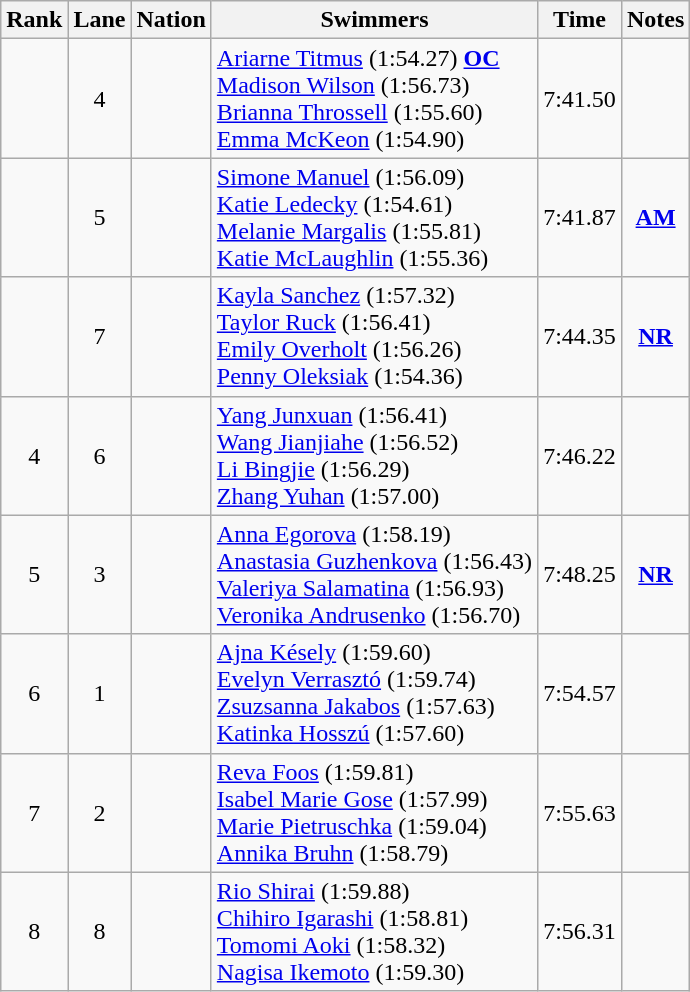<table class="wikitable sortable" style="text-align:center">
<tr>
<th>Rank</th>
<th>Lane</th>
<th>Nation</th>
<th>Swimmers</th>
<th>Time</th>
<th>Notes</th>
</tr>
<tr>
<td></td>
<td>4</td>
<td align=left></td>
<td align=left><a href='#'>Ariarne Titmus</a> (1:54.27) <strong><a href='#'>OC</a></strong><br><a href='#'>Madison Wilson</a> (1:56.73)<br><a href='#'>Brianna Throssell</a> (1:55.60)<br><a href='#'>Emma McKeon</a> (1:54.90)</td>
<td>7:41.50</td>
<td></td>
</tr>
<tr>
<td></td>
<td>5</td>
<td align=left></td>
<td align=left><a href='#'>Simone Manuel</a> (1:56.09)<br><a href='#'>Katie Ledecky</a> (1:54.61)<br><a href='#'>Melanie Margalis</a> (1:55.81)<br><a href='#'>Katie McLaughlin</a> (1:55.36)</td>
<td>7:41.87</td>
<td><strong><a href='#'>AM</a></strong></td>
</tr>
<tr>
<td></td>
<td>7</td>
<td align=left></td>
<td align=left><a href='#'>Kayla Sanchez</a> (1:57.32)<br><a href='#'>Taylor Ruck</a> (1:56.41)<br><a href='#'>Emily Overholt</a> (1:56.26)<br><a href='#'>Penny Oleksiak</a> (1:54.36)</td>
<td>7:44.35</td>
<td><strong><a href='#'>NR</a></strong></td>
</tr>
<tr>
<td>4</td>
<td>6</td>
<td align=left></td>
<td align=left><a href='#'>Yang Junxuan</a> (1:56.41)<br><a href='#'>Wang Jianjiahe</a> (1:56.52)<br><a href='#'>Li Bingjie</a> (1:56.29)<br><a href='#'>Zhang Yuhan</a> (1:57.00)</td>
<td>7:46.22</td>
<td></td>
</tr>
<tr>
<td>5</td>
<td>3</td>
<td align=left></td>
<td align=left><a href='#'>Anna Egorova</a> (1:58.19)<br><a href='#'>Anastasia Guzhenkova</a> (1:56.43)<br><a href='#'>Valeriya Salamatina</a> (1:56.93)<br><a href='#'>Veronika Andrusenko</a> (1:56.70)</td>
<td>7:48.25</td>
<td><strong><a href='#'>NR</a></strong></td>
</tr>
<tr>
<td>6</td>
<td>1</td>
<td align=left></td>
<td align=left><a href='#'>Ajna Késely</a> (1:59.60)<br><a href='#'>Evelyn Verrasztó</a> (1:59.74)<br><a href='#'>Zsuzsanna Jakabos</a> (1:57.63)<br><a href='#'>Katinka Hosszú</a> (1:57.60)</td>
<td>7:54.57</td>
<td></td>
</tr>
<tr>
<td>7</td>
<td>2</td>
<td align=left></td>
<td align=left><a href='#'>Reva Foos</a> (1:59.81)<br><a href='#'>Isabel Marie Gose</a> (1:57.99)<br><a href='#'>Marie Pietruschka</a> (1:59.04)<br><a href='#'>Annika Bruhn</a> (1:58.79)</td>
<td>7:55.63</td>
<td></td>
</tr>
<tr>
<td>8</td>
<td>8</td>
<td align=left></td>
<td align=left><a href='#'>Rio Shirai</a> (1:59.88)<br><a href='#'>Chihiro Igarashi</a> (1:58.81)<br><a href='#'>Tomomi Aoki</a> (1:58.32)<br><a href='#'>Nagisa Ikemoto</a> (1:59.30)</td>
<td>7:56.31</td>
<td></td>
</tr>
</table>
